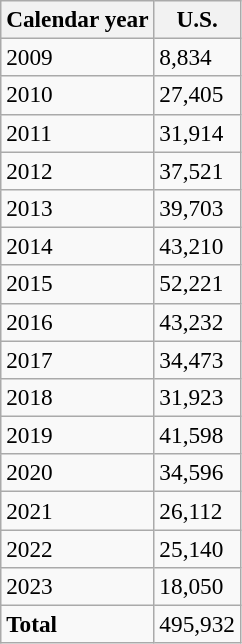<table class=wikitable style="font-size:97%">
<tr>
<th>Calendar year</th>
<th>U.S.</th>
</tr>
<tr>
<td>2009</td>
<td>8,834</td>
</tr>
<tr>
<td>2010</td>
<td>27,405</td>
</tr>
<tr>
<td>2011</td>
<td>31,914</td>
</tr>
<tr>
<td>2012</td>
<td>37,521</td>
</tr>
<tr>
<td>2013</td>
<td>39,703</td>
</tr>
<tr>
<td>2014</td>
<td>43,210</td>
</tr>
<tr>
<td>2015</td>
<td>52,221</td>
</tr>
<tr>
<td>2016</td>
<td>43,232</td>
</tr>
<tr>
<td>2017</td>
<td>34,473</td>
</tr>
<tr>
<td>2018</td>
<td>31,923</td>
</tr>
<tr>
<td>2019</td>
<td>41,598</td>
</tr>
<tr>
<td>2020</td>
<td>34,596</td>
</tr>
<tr>
<td>2021</td>
<td>26,112</td>
</tr>
<tr>
<td>2022</td>
<td>25,140</td>
</tr>
<tr>
<td>2023</td>
<td>18,050</td>
</tr>
<tr>
<td><strong>Total</strong></td>
<td>495,932</td>
</tr>
</table>
